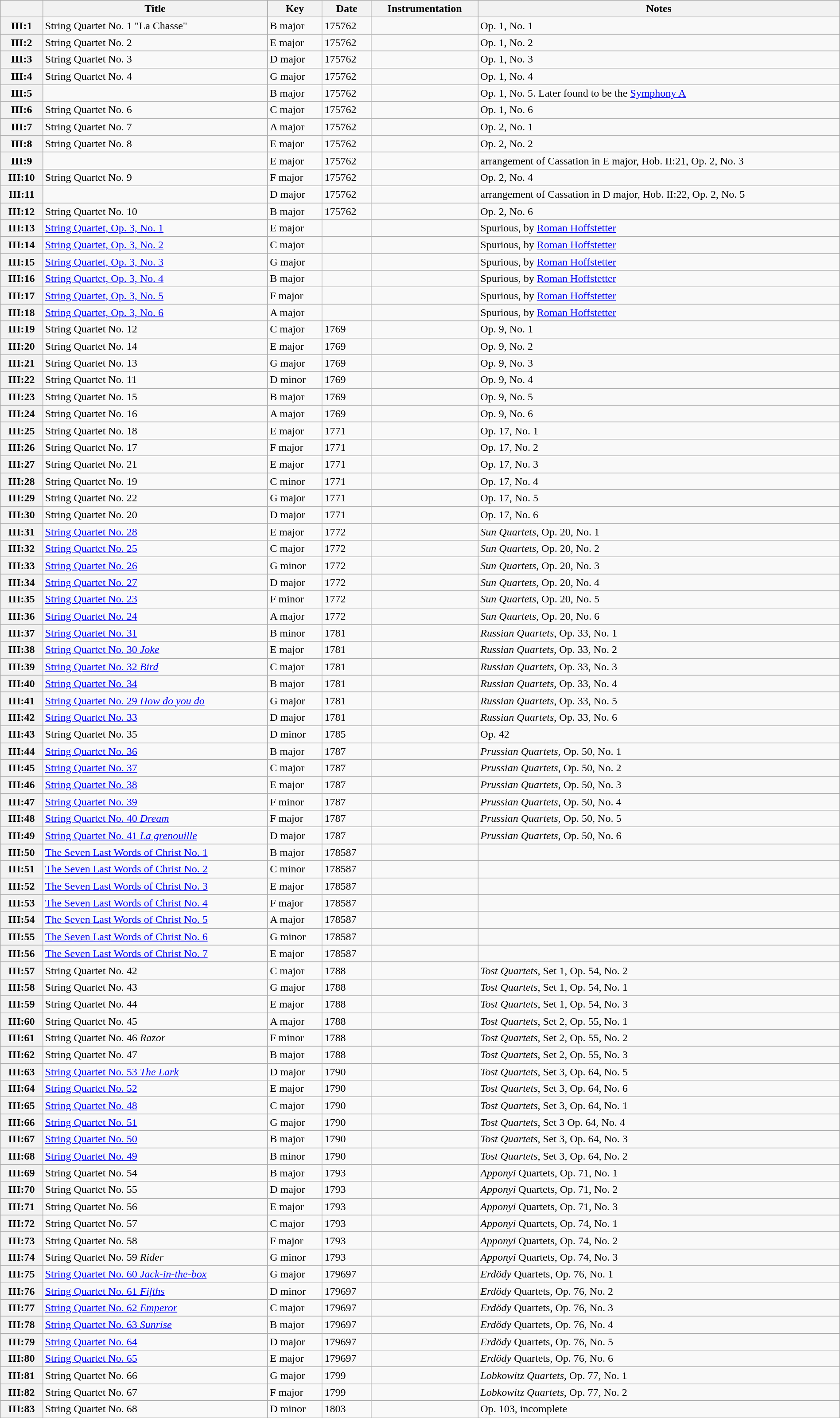<table class="wikitable sortable" style="text-align: left" width=100%>
<tr>
<th scope="col"><a href='#'></a></th>
<th scope="col">Title</th>
<th scope="col">Key</th>
<th scope="col">Date</th>
<th scope="col">Instrumentation</th>
<th scope="col">Notes</th>
</tr>
<tr>
<th scope="row">III:1</th>
<td>String Quartet No. 1 "La Chasse"</td>
<td>B major</td>
<td> 175762</td>
<td></td>
<td>Op. 1, No. 1</td>
</tr>
<tr>
<th scope="row">III:2</th>
<td>String Quartet No. 2</td>
<td>E major</td>
<td> 175762</td>
<td></td>
<td>Op. 1, No. 2</td>
</tr>
<tr>
<th scope="row">III:3</th>
<td>String Quartet No. 3</td>
<td>D major</td>
<td> 175762</td>
<td></td>
<td>Op. 1, No. 3</td>
</tr>
<tr>
<th scope="row">III:4</th>
<td>String Quartet No. 4</td>
<td>G major</td>
<td> 175762</td>
<td></td>
<td>Op. 1, No. 4</td>
</tr>
<tr>
<th scope="row">III:5</th>
<td></td>
<td>B major</td>
<td> 175762</td>
<td></td>
<td>Op. 1, No. 5. Later found to be the <a href='#'>Symphony A</a></td>
</tr>
<tr>
<th scope="row">III:6</th>
<td>String Quartet No. 6</td>
<td>C major</td>
<td> 175762</td>
<td></td>
<td>Op. 1, No. 6</td>
</tr>
<tr>
<th scope="row">III:7</th>
<td>String Quartet No. 7</td>
<td>A major</td>
<td> 175762</td>
<td></td>
<td>Op. 2, No. 1</td>
</tr>
<tr>
<th scope="row">III:8</th>
<td>String Quartet No. 8</td>
<td>E major</td>
<td> 175762</td>
<td></td>
<td>Op. 2, No. 2</td>
</tr>
<tr>
<th scope="row">III:9</th>
<td></td>
<td>E major</td>
<td> 175762</td>
<td></td>
<td>arrangement of Cassation in E major, Hob. II:21, Op. 2, No. 3</td>
</tr>
<tr>
<th scope="row">III:10</th>
<td>String Quartet No. 9</td>
<td>F major</td>
<td> 175762</td>
<td></td>
<td>Op. 2, No. 4</td>
</tr>
<tr>
<th scope="row">III:11</th>
<td></td>
<td>D major</td>
<td> 175762</td>
<td></td>
<td>arrangement of Cassation in D major, Hob. II:22, Op. 2, No. 5</td>
</tr>
<tr>
<th scope="row">III:12</th>
<td>String Quartet No. 10</td>
<td>B major</td>
<td> 175762</td>
<td></td>
<td>Op. 2, No. 6</td>
</tr>
<tr>
<th scope="row">III:13</th>
<td><a href='#'>String Quartet, Op. 3, No. 1</a></td>
<td>E major</td>
<td></td>
<td></td>
<td>Spurious, by <a href='#'>Roman Hoffstetter</a></td>
</tr>
<tr>
<th scope="row">III:14</th>
<td><a href='#'>String Quartet, Op. 3, No. 2</a></td>
<td>C major</td>
<td></td>
<td></td>
<td>Spurious, by <a href='#'>Roman Hoffstetter</a></td>
</tr>
<tr>
<th scope="row">III:15</th>
<td><a href='#'>String Quartet, Op. 3, No. 3</a></td>
<td>G major</td>
<td></td>
<td></td>
<td>Spurious, by <a href='#'>Roman Hoffstetter</a></td>
</tr>
<tr>
<th scope="row">III:16</th>
<td><a href='#'>String Quartet, Op. 3, No. 4</a></td>
<td>B major</td>
<td></td>
<td></td>
<td>Spurious, by <a href='#'>Roman Hoffstetter</a></td>
</tr>
<tr>
<th scope="row">III:17</th>
<td><a href='#'>String Quartet, Op. 3, No. 5</a></td>
<td>F major</td>
<td></td>
<td></td>
<td>Spurious, by <a href='#'>Roman Hoffstetter</a></td>
</tr>
<tr>
<th scope="row">III:18</th>
<td><a href='#'>String Quartet, Op. 3, No. 6</a></td>
<td>A major</td>
<td></td>
<td></td>
<td>Spurious, by <a href='#'>Roman Hoffstetter</a></td>
</tr>
<tr>
<th scope="row">III:19</th>
<td>String Quartet No. 12</td>
<td>C major</td>
<td>1769</td>
<td></td>
<td>Op. 9, No. 1</td>
</tr>
<tr>
<th scope="row">III:20</th>
<td>String Quartet No. 14</td>
<td>E major</td>
<td>1769</td>
<td></td>
<td>Op. 9, No. 2</td>
</tr>
<tr>
<th scope="row">III:21</th>
<td>String Quartet No. 13</td>
<td>G major</td>
<td>1769</td>
<td></td>
<td>Op. 9, No. 3</td>
</tr>
<tr>
<th scope="row">III:22</th>
<td>String Quartet No. 11</td>
<td>D minor</td>
<td>1769</td>
<td></td>
<td>Op. 9, No. 4</td>
</tr>
<tr>
<th scope="row">III:23</th>
<td>String Quartet No. 15</td>
<td>B major</td>
<td>1769</td>
<td></td>
<td>Op. 9, No. 5</td>
</tr>
<tr>
<th scope="row">III:24</th>
<td>String Quartet No. 16</td>
<td>A major</td>
<td>1769</td>
<td></td>
<td>Op. 9, No. 6</td>
</tr>
<tr>
<th scope="row">III:25</th>
<td>String Quartet No. 18</td>
<td>E major</td>
<td>1771</td>
<td></td>
<td>Op. 17, No. 1</td>
</tr>
<tr>
<th scope="row">III:26</th>
<td>String Quartet No. 17</td>
<td>F major</td>
<td>1771</td>
<td></td>
<td>Op. 17, No. 2</td>
</tr>
<tr>
<th scope="row">III:27</th>
<td>String Quartet No. 21</td>
<td>E major</td>
<td>1771</td>
<td></td>
<td>Op. 17, No. 3</td>
</tr>
<tr>
<th scope="row">III:28</th>
<td>String Quartet No. 19</td>
<td>C minor</td>
<td>1771</td>
<td></td>
<td>Op. 17, No. 4</td>
</tr>
<tr>
<th scope="row">III:29</th>
<td>String Quartet No. 22</td>
<td>G major</td>
<td>1771</td>
<td></td>
<td>Op. 17, No. 5</td>
</tr>
<tr>
<th scope="row">III:30</th>
<td>String Quartet No. 20</td>
<td>D major</td>
<td>1771</td>
<td></td>
<td>Op. 17, No. 6</td>
</tr>
<tr>
<th scope="row">III:31</th>
<td><a href='#'>String Quartet No. 28</a></td>
<td>E major</td>
<td>1772</td>
<td></td>
<td><em>Sun Quartets</em>, Op. 20, No. 1</td>
</tr>
<tr>
<th scope="row">III:32</th>
<td><a href='#'>String Quartet No. 25</a></td>
<td>C major</td>
<td>1772</td>
<td></td>
<td><em>Sun Quartets</em>, Op. 20, No. 2</td>
</tr>
<tr>
<th scope="row">III:33</th>
<td><a href='#'>String Quartet No. 26</a></td>
<td>G minor</td>
<td>1772</td>
<td></td>
<td><em>Sun Quartets</em>, Op. 20, No. 3</td>
</tr>
<tr>
<th scope="row">III:34</th>
<td><a href='#'>String Quartet No. 27</a></td>
<td>D major</td>
<td>1772</td>
<td></td>
<td><em>Sun Quartets</em>, Op. 20, No. 4</td>
</tr>
<tr>
<th scope="row">III:35</th>
<td><a href='#'>String Quartet No. 23</a></td>
<td>F minor</td>
<td>1772</td>
<td></td>
<td><em>Sun Quartets</em>, Op. 20, No. 5</td>
</tr>
<tr>
<th scope="row">III:36</th>
<td><a href='#'>String Quartet No. 24</a></td>
<td>A major</td>
<td>1772</td>
<td></td>
<td><em>Sun Quartets</em>, Op. 20, No. 6</td>
</tr>
<tr>
<th scope="row">III:37</th>
<td><a href='#'>String Quartet No. 31</a></td>
<td>B minor</td>
<td>1781</td>
<td></td>
<td><em>Russian Quartets</em>, Op. 33, No. 1</td>
</tr>
<tr>
<th scope="row">III:38</th>
<td><a href='#'>String Quartet No. 30 <em>Joke</em></a></td>
<td>E major</td>
<td>1781</td>
<td></td>
<td><em>Russian Quartets</em>, Op. 33, No. 2</td>
</tr>
<tr>
<th scope="row">III:39</th>
<td><a href='#'>String Quartet No. 32 <em>Bird</em></a></td>
<td>C major</td>
<td>1781</td>
<td></td>
<td><em>Russian Quartets</em>, Op. 33, No. 3</td>
</tr>
<tr>
<th scope="row">III:40</th>
<td><a href='#'>String Quartet No. 34</a></td>
<td>B major</td>
<td>1781</td>
<td></td>
<td><em>Russian Quartets</em>, Op. 33, No. 4</td>
</tr>
<tr>
<th scope="row">III:41</th>
<td><a href='#'>String Quartet No. 29 <em>How do you do</em></a></td>
<td>G major</td>
<td>1781</td>
<td></td>
<td><em>Russian Quartets</em>, Op. 33, No. 5</td>
</tr>
<tr>
<th scope="row">III:42</th>
<td><a href='#'>String Quartet No. 33</a></td>
<td>D major</td>
<td>1781</td>
<td></td>
<td><em>Russian Quartets</em>, Op. 33, No. 6</td>
</tr>
<tr>
<th scope="row">III:43</th>
<td>String Quartet No. 35</td>
<td>D minor</td>
<td>1785</td>
<td></td>
<td>Op. 42</td>
</tr>
<tr>
<th scope="row">III:44</th>
<td><a href='#'>String Quartet No. 36</a></td>
<td>B major</td>
<td>1787</td>
<td></td>
<td><em>Prussian Quartets</em>, Op. 50, No. 1</td>
</tr>
<tr>
<th scope="row">III:45</th>
<td><a href='#'>String Quartet No. 37</a></td>
<td>C major</td>
<td>1787</td>
<td></td>
<td><em>Prussian Quartets</em>, Op. 50, No. 2</td>
</tr>
<tr>
<th scope="row">III:46</th>
<td><a href='#'>String Quartet No. 38</a></td>
<td>E major</td>
<td>1787</td>
<td></td>
<td><em>Prussian Quartets</em>, Op. 50, No. 3</td>
</tr>
<tr>
<th scope="row">III:47</th>
<td><a href='#'>String Quartet No. 39</a></td>
<td>F minor</td>
<td>1787</td>
<td></td>
<td><em>Prussian Quartets</em>, Op. 50, No. 4</td>
</tr>
<tr>
<th scope="row">III:48</th>
<td><a href='#'>String Quartet No. 40 <em>Dream</em></a></td>
<td>F major</td>
<td>1787</td>
<td></td>
<td><em>Prussian Quartets</em>, Op. 50, No. 5</td>
</tr>
<tr>
<th scope="row">III:49</th>
<td><a href='#'>String Quartet No. 41 <em>La grenouille</em></a></td>
<td>D major</td>
<td>1787</td>
<td></td>
<td><em>Prussian Quartets</em>, Op. 50, No. 6</td>
</tr>
<tr>
<th scope="row">III:50</th>
<td><a href='#'>The Seven Last Words of Christ No. 1</a></td>
<td>B major</td>
<td>178587</td>
<td></td>
<td></td>
</tr>
<tr>
<th scope="row">III:51</th>
<td><a href='#'>The Seven Last Words of Christ No. 2</a></td>
<td>C minor</td>
<td>178587</td>
<td></td>
<td></td>
</tr>
<tr>
<th scope="row">III:52</th>
<td><a href='#'>The Seven Last Words of Christ No. 3</a></td>
<td>E major</td>
<td>178587</td>
<td></td>
<td></td>
</tr>
<tr>
<th scope="row">III:53</th>
<td><a href='#'>The Seven Last Words of Christ No. 4</a></td>
<td>F major</td>
<td>178587</td>
<td></td>
<td></td>
</tr>
<tr>
<th scope="row">III:54</th>
<td><a href='#'>The Seven Last Words of Christ No. 5</a></td>
<td>A major</td>
<td>178587</td>
<td></td>
<td></td>
</tr>
<tr>
<th scope="row">III:55</th>
<td><a href='#'>The Seven Last Words of Christ No. 6</a></td>
<td>G minor</td>
<td>178587</td>
<td></td>
<td></td>
</tr>
<tr>
<th scope="row">III:56</th>
<td><a href='#'>The Seven Last Words of Christ No. 7</a></td>
<td>E major</td>
<td>178587</td>
<td></td>
<td></td>
</tr>
<tr>
<th scope="row">III:57</th>
<td>String Quartet No. 42</td>
<td>C major</td>
<td>1788</td>
<td></td>
<td><em>Tost Quartets</em>, Set 1, Op. 54, No. 2</td>
</tr>
<tr>
<th scope="row">III:58</th>
<td>String Quartet No. 43</td>
<td>G major</td>
<td>1788</td>
<td></td>
<td><em>Tost Quartets</em>, Set 1, Op. 54, No. 1</td>
</tr>
<tr>
<th scope="row">III:59</th>
<td>String Quartet No. 44</td>
<td>E major</td>
<td>1788</td>
<td></td>
<td><em>Tost Quartets</em>, Set 1, Op. 54, No. 3</td>
</tr>
<tr>
<th scope="row">III:60</th>
<td>String Quartet No. 45</td>
<td>A major</td>
<td>1788</td>
<td></td>
<td><em>Tost Quartets</em>, Set 2, Op. 55, No. 1</td>
</tr>
<tr>
<th scope="row">III:61</th>
<td>String Quartet No. 46 <em>Razor</em></td>
<td>F minor</td>
<td>1788</td>
<td></td>
<td><em>Tost Quartets</em>, Set 2, Op. 55, No. 2</td>
</tr>
<tr>
<th scope="row">III:62</th>
<td>String Quartet No. 47</td>
<td>B major</td>
<td>1788</td>
<td></td>
<td><em>Tost Quartets</em>, Set 2, Op. 55, No. 3</td>
</tr>
<tr>
<th scope="row">III:63</th>
<td><a href='#'>String Quartet No. 53 <em>The Lark</em></a></td>
<td>D major</td>
<td>1790</td>
<td></td>
<td><em>Tost Quartets</em>, Set 3, Op. 64, No. 5</td>
</tr>
<tr>
<th scope="row">III:64</th>
<td><a href='#'>String Quartet No. 52</a></td>
<td>E major</td>
<td>1790</td>
<td></td>
<td><em>Tost Quartets</em>, Set 3, Op. 64, No. 6</td>
</tr>
<tr>
<th scope="row">III:65</th>
<td><a href='#'>String Quartet No. 48</a></td>
<td>C major</td>
<td>1790</td>
<td></td>
<td><em>Tost Quartets</em>, Set 3, Op. 64, No. 1</td>
</tr>
<tr>
<th scope="row">III:66</th>
<td><a href='#'>String Quartet No. 51</a></td>
<td>G major</td>
<td>1790</td>
<td></td>
<td><em>Tost Quartets</em>, Set 3 Op. 64, No. 4</td>
</tr>
<tr>
<th scope="row">III:67</th>
<td><a href='#'>String Quartet No. 50</a></td>
<td>B major</td>
<td>1790</td>
<td></td>
<td><em>Tost Quartets</em>, Set 3, Op. 64, No. 3</td>
</tr>
<tr>
<th scope="row">III:68</th>
<td><a href='#'>String Quartet No. 49</a></td>
<td>B minor</td>
<td>1790</td>
<td></td>
<td><em>Tost Quartets</em>, Set 3, Op. 64, No. 2</td>
</tr>
<tr>
<th scope="row">III:69</th>
<td>String Quartet No. 54</td>
<td>B major</td>
<td>1793</td>
<td></td>
<td><em>Apponyi</em> Quartets, Op. 71, No. 1</td>
</tr>
<tr>
<th scope="row">III:70</th>
<td>String Quartet No. 55</td>
<td>D major</td>
<td>1793</td>
<td></td>
<td><em>Apponyi</em> Quartets, Op. 71, No. 2</td>
</tr>
<tr>
<th scope="row">III:71</th>
<td>String Quartet No. 56</td>
<td>E major</td>
<td>1793</td>
<td></td>
<td><em>Apponyi</em> Quartets, Op. 71, No. 3</td>
</tr>
<tr>
<th scope="row">III:72</th>
<td>String Quartet No. 57</td>
<td>C major</td>
<td>1793</td>
<td></td>
<td><em>Apponyi</em> Quartets, Op. 74, No. 1</td>
</tr>
<tr>
<th scope="row">III:73</th>
<td>String Quartet No. 58</td>
<td>F major</td>
<td>1793</td>
<td></td>
<td><em>Apponyi</em> Quartets, Op. 74, No. 2</td>
</tr>
<tr>
<th scope="row">III:74</th>
<td>String Quartet No. 59 <em>Rider</em></td>
<td>G minor</td>
<td>1793</td>
<td></td>
<td><em>Apponyi</em> Quartets, Op. 74, No. 3</td>
</tr>
<tr>
<th scope="row">III:75</th>
<td><a href='#'>String Quartet No. 60 <em>Jack-in-the-box</em></a></td>
<td>G major</td>
<td>179697</td>
<td></td>
<td><em>Erdödy</em> Quartets, Op. 76, No. 1</td>
</tr>
<tr>
<th scope="row">III:76</th>
<td><a href='#'>String Quartet No. 61 <em>Fifths</em></a></td>
<td>D minor</td>
<td>179697</td>
<td></td>
<td><em>Erdödy</em> Quartets, Op. 76, No. 2</td>
</tr>
<tr>
<th scope="row">III:77</th>
<td><a href='#'>String Quartet No. 62 <em>Emperor</em></a></td>
<td>C major</td>
<td>179697</td>
<td></td>
<td><em>Erdödy</em> Quartets, Op. 76, No. 3</td>
</tr>
<tr>
<th scope="row">III:78</th>
<td><a href='#'>String Quartet No. 63 <em>Sunrise</em></a></td>
<td>B major</td>
<td>179697</td>
<td></td>
<td><em>Erdödy</em> Quartets, Op. 76, No. 4</td>
</tr>
<tr>
<th scope="row">III:79</th>
<td><a href='#'>String Quartet No. 64</a></td>
<td>D major</td>
<td>179697</td>
<td></td>
<td><em>Erdödy</em> Quartets, Op. 76, No. 5</td>
</tr>
<tr>
<th scope="row">III:80</th>
<td><a href='#'>String Quartet No. 65</a></td>
<td>E major</td>
<td>179697</td>
<td></td>
<td><em>Erdödy</em> Quartets, Op. 76, No. 6</td>
</tr>
<tr>
<th scope="row">III:81</th>
<td>String Quartet No. 66</td>
<td>G major</td>
<td>1799</td>
<td></td>
<td><em>Lobkowitz Quartets</em>, Op. 77, No. 1</td>
</tr>
<tr>
<th scope="row">III:82</th>
<td>String Quartet No. 67</td>
<td>F major</td>
<td>1799</td>
<td></td>
<td><em>Lobkowitz Quartets</em>, Op. 77, No. 2</td>
</tr>
<tr>
<th scope="row">III:83</th>
<td>String Quartet No. 68</td>
<td>D minor</td>
<td>1803</td>
<td></td>
<td>Op. 103, incomplete</td>
</tr>
</table>
